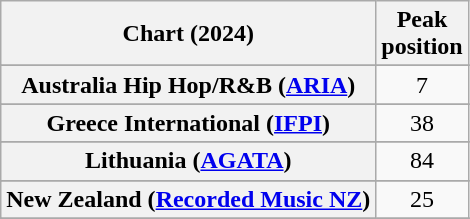<table class="wikitable sortable plainrowheaders" style="text-align:center">
<tr>
<th scope="col">Chart (2024)</th>
<th scope="col">Peak<br>position</th>
</tr>
<tr>
</tr>
<tr>
<th scope="row">Australia Hip Hop/R&B (<a href='#'>ARIA</a>)</th>
<td>7</td>
</tr>
<tr>
</tr>
<tr>
</tr>
<tr>
</tr>
<tr>
</tr>
<tr>
</tr>
<tr>
</tr>
<tr>
<th scope="row">Greece International (<a href='#'>IFPI</a>)</th>
<td>38</td>
</tr>
<tr>
</tr>
<tr>
<th scope="row">Lithuania (<a href='#'>AGATA</a>)</th>
<td>84</td>
</tr>
<tr>
</tr>
<tr>
<th scope="row">New Zealand (<a href='#'>Recorded Music NZ</a>)</th>
<td>25</td>
</tr>
<tr>
</tr>
<tr>
</tr>
<tr>
</tr>
<tr>
</tr>
<tr>
</tr>
<tr>
</tr>
<tr>
</tr>
<tr>
</tr>
</table>
